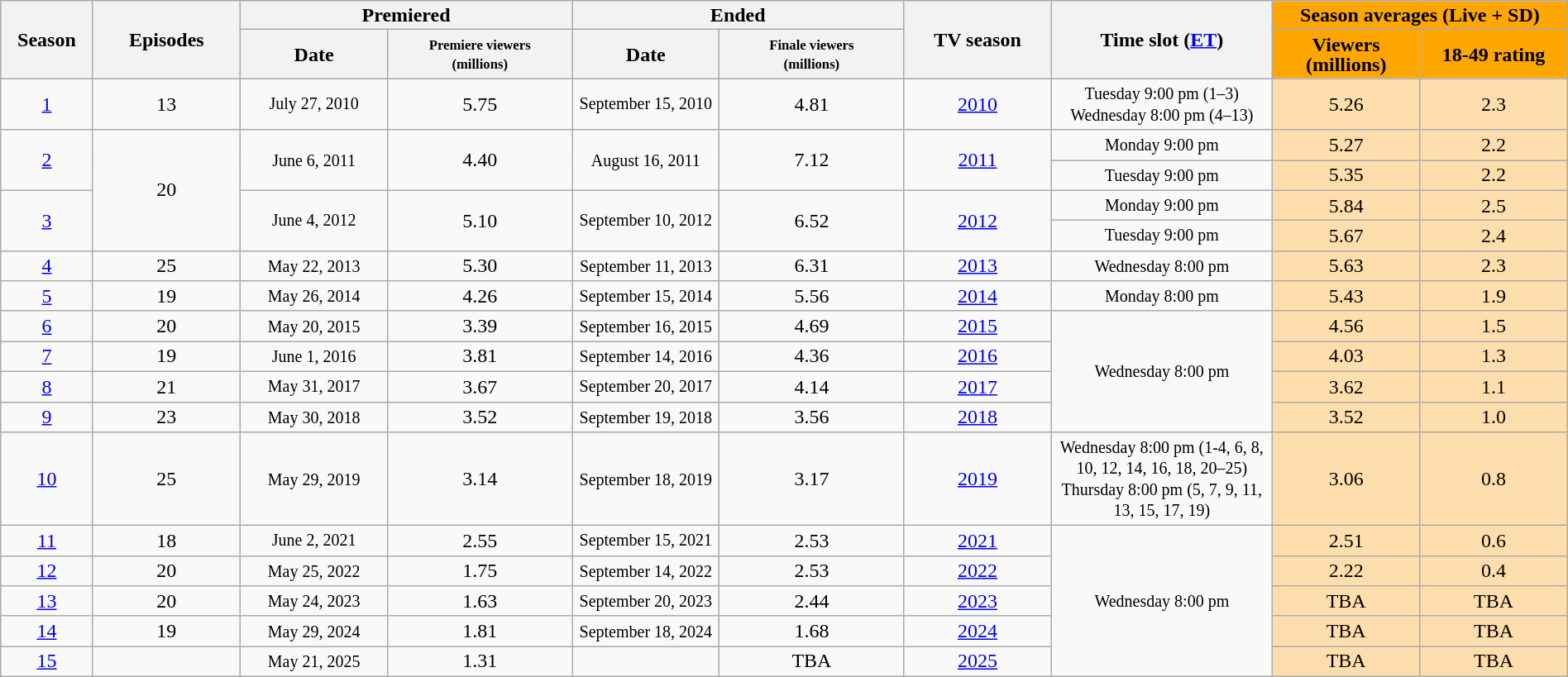<table class="wikitable" style="text-align:center; line-height:16px; width:100%;">
<tr>
<th style="width:5%;" rowspan="2">Season</th>
<th style="width:8%;" rowspan="2">Episodes</th>
<th colspan=2>Premiered</th>
<th colspan=2>Ended</th>
<th style="width:8%;" rowspan="2">TV season</th>
<th style="width:12%;" rowspan="2">Time slot (<a href='#'>ET</a>)</th>
<th style="width:16%; background:#ffa700;" colspan="4">Season averages (Live + SD)</th>
</tr>
<tr>
<th style="width:8%;">Date</th>
<th span style="width:10%; font-size:smaller; line-height:100%;"><small>Premiere viewers<br>(millions)</small></th>
<th style="width:8%;">Date</th>
<th span style="width:10%; font-size:smaller; line-height:100%;"><small>Finale viewers<br>(millions)</small></th>
<th span style="width:8%; background:#ffa700;">Viewers (millions)</th>
<th span style="width:8%; background:#ffa700;">18-49 rating</th>
</tr>
<tr>
<td><a href='#'>1</a></td>
<td>13</td>
<td><small>July 27, 2010</small></td>
<td>5.75</td>
<td><small>September 15, 2010</small></td>
<td>4.81</td>
<td><a href='#'>2010</a></td>
<td><small>Tuesday 9:00 pm (1–3)<br>Wednesday 8:00 pm (4–13)</small></td>
<td style="background:#ffdead;">5.26</td>
<td style="background:#ffdead;">2.3</td>
</tr>
<tr>
<td rowspan="2"><a href='#'>2</a></td>
<td rowspan="4">20</td>
<td rowspan="2"><small>June 6, 2011</small></td>
<td rowspan="2">4.40</td>
<td rowspan="2"><small>August 16, 2011</small></td>
<td rowspan="2">7.12</td>
<td rowspan="2"><a href='#'>2011</a></td>
<td><small>Monday 9:00 pm</small></td>
<td style="background:#ffdead;">5.27</td>
<td style="background:#ffdead;">2.2</td>
</tr>
<tr>
<td><small>Tuesday 9:00 pm</small></td>
<td style="background:#ffdead;">5.35</td>
<td style="background:#ffdead;">2.2</td>
</tr>
<tr>
<td rowspan="2"><a href='#'>3</a></td>
<td rowspan="2"><small>June 4, 2012</small></td>
<td rowspan="2">5.10</td>
<td rowspan="2"><small>September 10, 2012</small></td>
<td rowspan="2">6.52</td>
<td rowspan="2"><a href='#'>2012</a></td>
<td><small>Monday 9:00 pm</small></td>
<td style="background:#ffdead;">5.84</td>
<td style="background:#ffdead;">2.5</td>
</tr>
<tr>
<td><small>Tuesday 9:00 pm</small></td>
<td style="background:#ffdead;">5.67</td>
<td style="background:#ffdead;">2.4</td>
</tr>
<tr>
<td><a href='#'>4</a></td>
<td>25</td>
<td><small>May 22, 2013</small></td>
<td>5.30</td>
<td><small>September 11, 2013</small></td>
<td>6.31</td>
<td><a href='#'>2013</a></td>
<td><small>Wednesday 8:00 pm</small></td>
<td style="background:#ffdead;">5.63</td>
<td style="background:#ffdead;">2.3</td>
</tr>
<tr>
<td><a href='#'>5</a></td>
<td>19</td>
<td><small>May 26, 2014</small></td>
<td>4.26</td>
<td><small>September 15, 2014</small></td>
<td>5.56</td>
<td><a href='#'>2014</a></td>
<td><small>Monday 8:00 pm</small></td>
<td style="background:#ffdead;">5.43</td>
<td style="background:#ffdead;">1.9</td>
</tr>
<tr>
<td><a href='#'>6</a></td>
<td>20</td>
<td><small>May 20, 2015</small></td>
<td>3.39</td>
<td><small>September 16, 2015</small></td>
<td>4.69</td>
<td><a href='#'>2015</a></td>
<td rowspan="4"><small>Wednesday 8:00 pm</small></td>
<td style="background:#ffdead;">4.56</td>
<td style="background:#ffdead;">1.5</td>
</tr>
<tr>
<td><a href='#'>7</a></td>
<td>19</td>
<td><small>June 1, 2016</small></td>
<td>3.81</td>
<td><small>September 14, 2016</small></td>
<td>4.36</td>
<td><a href='#'>2016</a></td>
<td style="background:#ffdead;">4.03</td>
<td style="background:#ffdead;">1.3</td>
</tr>
<tr>
<td><a href='#'>8</a></td>
<td>21</td>
<td><small>May 31, 2017</small></td>
<td>3.67</td>
<td><small>September 20, 2017</small></td>
<td>4.14</td>
<td><a href='#'>2017</a></td>
<td style="background:#ffdead;">3.62</td>
<td style="background:#ffdead;">1.1</td>
</tr>
<tr>
<td><a href='#'>9</a></td>
<td>23</td>
<td><small>May 30, 2018</small></td>
<td>3.52</td>
<td><small>September 19, 2018</small></td>
<td>3.56</td>
<td><a href='#'>2018</a></td>
<td style="background:#ffdead;">3.52</td>
<td style="background:#ffdead;">1.0</td>
</tr>
<tr>
<td><a href='#'>10</a></td>
<td>25</td>
<td><small>May 29, 2019</small></td>
<td>3.14</td>
<td><small>September 18, 2019</small></td>
<td>3.17</td>
<td><a href='#'>2019</a></td>
<td><small>Wednesday 8:00 pm (1-4, 6, 8, 10, 12, 14, 16, 18, 20–25)<br>Thursday 8:00 pm (5, 7, 9, 11, 13, 15, 17, 19)</small></td>
<td style="background:#ffdead;">3.06</td>
<td style="background:#ffdead;">0.8</td>
</tr>
<tr>
<td><a href='#'>11</a></td>
<td>18</td>
<td><small>June 2, 2021</small></td>
<td>2.55</td>
<td><small>September 15, 2021</small></td>
<td>2.53</td>
<td><a href='#'>2021</a></td>
<td rowspan="5"><small>Wednesday 8:00 pm</small></td>
<td style="background:#ffdead;">2.51</td>
<td style="background:#ffdead;">0.6</td>
</tr>
<tr>
<td><a href='#'>12</a></td>
<td>20</td>
<td><small>May 25, 2022</small></td>
<td>1.75</td>
<td><small>September 14, 2022</small></td>
<td>2.53</td>
<td><a href='#'>2022</a></td>
<td style="background:#ffdead;">2.22</td>
<td style="background:#ffdead;">0.4</td>
</tr>
<tr>
<td><a href='#'>13</a></td>
<td>20</td>
<td><small>May 24, 2023</small></td>
<td>1.63</td>
<td><small>September 20, 2023</small></td>
<td>2.44</td>
<td><a href='#'>2023</a></td>
<td style="background:#ffdead;">TBA</td>
<td style="background:#ffdead;">TBA</td>
</tr>
<tr>
<td><a href='#'>14</a></td>
<td>19</td>
<td><small>May 29, 2024</small></td>
<td>1.81</td>
<td><small>September 18, 2024</small></td>
<td>1.68</td>
<td><a href='#'>2024</a></td>
<td style="background:#ffdead;">TBA</td>
<td style="background:#ffdead;">TBA</td>
</tr>
<tr>
<td><a href='#'>15</a></td>
<td></td>
<td><small>May 21, 2025</small></td>
<td>1.31</td>
<td><small></small></td>
<td>TBA</td>
<td><a href='#'>2025</a></td>
<td style="background:#ffdead;">TBA</td>
<td style="background:#ffdead;">TBA</td>
</tr>
</table>
